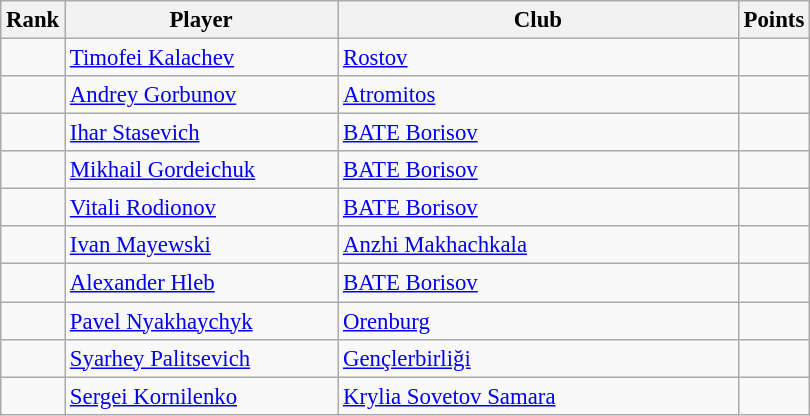<table class="wikitable" style="font-size:95%;">
<tr>
<th>Rank</th>
<th width="175pt">Player</th>
<th width="260pt">Club</th>
<th>Points</th>
</tr>
<tr>
<td></td>
<td><a href='#'>Timofei Kalachev</a></td>
<td> <a href='#'>Rostov</a></td>
<td></td>
</tr>
<tr>
<td></td>
<td><a href='#'>Andrey Gorbunov</a></td>
<td> <a href='#'>Atromitos</a></td>
<td></td>
</tr>
<tr>
<td></td>
<td><a href='#'>Ihar Stasevich</a></td>
<td> <a href='#'>BATE Borisov</a></td>
<td></td>
</tr>
<tr>
<td></td>
<td><a href='#'>Mikhail Gordeichuk</a></td>
<td> <a href='#'>BATE Borisov</a></td>
<td></td>
</tr>
<tr>
<td></td>
<td><a href='#'>Vitali Rodionov</a></td>
<td> <a href='#'>BATE Borisov</a></td>
<td></td>
</tr>
<tr>
<td></td>
<td><a href='#'>Ivan Mayewski</a></td>
<td> <a href='#'>Anzhi Makhachkala</a></td>
<td></td>
</tr>
<tr>
<td></td>
<td><a href='#'>Alexander Hleb</a></td>
<td> <a href='#'>BATE Borisov</a></td>
<td></td>
</tr>
<tr>
<td></td>
<td><a href='#'>Pavel Nyakhaychyk</a></td>
<td> <a href='#'>Orenburg</a></td>
<td></td>
</tr>
<tr>
<td></td>
<td><a href='#'>Syarhey Palitsevich</a></td>
<td> <a href='#'>Gençlerbirliği</a></td>
<td></td>
</tr>
<tr>
<td></td>
<td><a href='#'>Sergei Kornilenko</a></td>
<td> <a href='#'>Krylia Sovetov Samara</a></td>
<td></td>
</tr>
</table>
